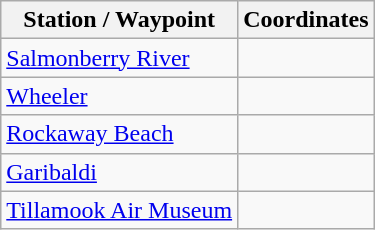<table class="wikitable">
<tr>
<th>Station / Waypoint</th>
<th>Coordinates</th>
</tr>
<tr>
<td><a href='#'>Salmonberry River</a></td>
<td><small></small></td>
</tr>
<tr>
<td><a href='#'>Wheeler</a></td>
<td><small></small></td>
</tr>
<tr>
<td><a href='#'>Rockaway Beach</a></td>
<td><small></small></td>
</tr>
<tr>
<td><a href='#'>Garibaldi</a></td>
<td><small></small></td>
</tr>
<tr>
<td><a href='#'>Tillamook Air Museum</a></td>
<td><small></small></td>
</tr>
</table>
